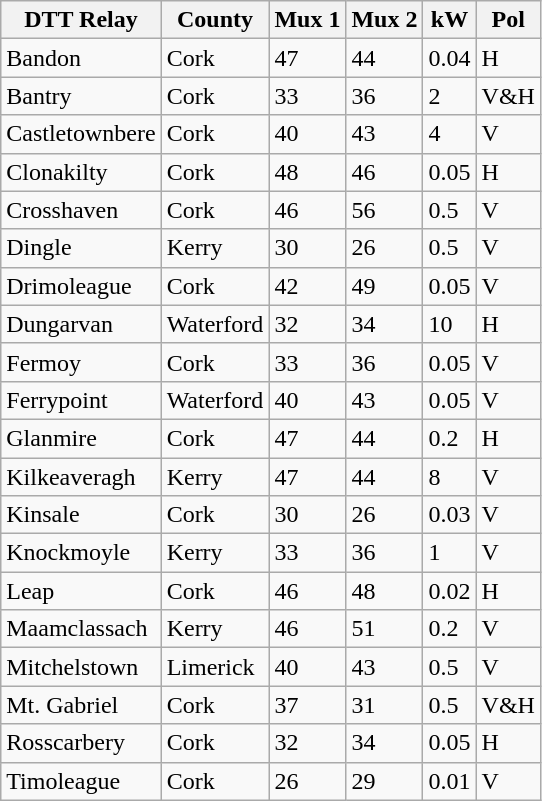<table class="wikitable sortable">
<tr>
<th>DTT Relay</th>
<th>County</th>
<th>Mux 1</th>
<th>Mux 2</th>
<th>kW</th>
<th>Pol</th>
</tr>
<tr>
<td>Bandon</td>
<td>Cork</td>
<td>47</td>
<td>44</td>
<td>0.04</td>
<td>H</td>
</tr>
<tr>
<td>Bantry</td>
<td>Cork</td>
<td>33</td>
<td>36</td>
<td>2</td>
<td>V&H</td>
</tr>
<tr>
<td>Castletownbere</td>
<td>Cork</td>
<td>40</td>
<td>43</td>
<td>4</td>
<td>V</td>
</tr>
<tr>
<td>Clonakilty</td>
<td>Cork</td>
<td>48</td>
<td>46</td>
<td>0.05</td>
<td>H</td>
</tr>
<tr>
<td>Crosshaven</td>
<td>Cork</td>
<td>46</td>
<td>56</td>
<td>0.5</td>
<td>V</td>
</tr>
<tr>
<td>Dingle</td>
<td>Kerry</td>
<td>30</td>
<td>26</td>
<td>0.5</td>
<td>V</td>
</tr>
<tr>
<td>Drimoleague</td>
<td>Cork</td>
<td>42</td>
<td>49</td>
<td>0.05</td>
<td>V</td>
</tr>
<tr>
<td>Dungarvan</td>
<td>Waterford</td>
<td>32</td>
<td>34</td>
<td>10</td>
<td>H</td>
</tr>
<tr>
<td>Fermoy</td>
<td>Cork</td>
<td>33</td>
<td>36</td>
<td>0.05</td>
<td>V</td>
</tr>
<tr>
<td>Ferrypoint</td>
<td>Waterford</td>
<td>40</td>
<td>43</td>
<td>0.05</td>
<td>V</td>
</tr>
<tr>
<td>Glanmire</td>
<td>Cork</td>
<td>47</td>
<td>44</td>
<td>0.2</td>
<td>H</td>
</tr>
<tr>
<td>Kilkeaveragh</td>
<td>Kerry</td>
<td>47</td>
<td>44</td>
<td>8</td>
<td>V</td>
</tr>
<tr>
<td>Kinsale</td>
<td>Cork</td>
<td>30</td>
<td>26</td>
<td>0.03</td>
<td>V</td>
</tr>
<tr>
<td>Knockmoyle</td>
<td>Kerry</td>
<td>33</td>
<td>36</td>
<td>1</td>
<td>V</td>
</tr>
<tr>
<td>Leap</td>
<td>Cork</td>
<td>46</td>
<td>48</td>
<td>0.02</td>
<td>H</td>
</tr>
<tr>
<td>Maamclassach</td>
<td>Kerry</td>
<td>46</td>
<td>51</td>
<td>0.2</td>
<td>V</td>
</tr>
<tr>
<td>Mitchelstown</td>
<td>Limerick</td>
<td>40</td>
<td>43</td>
<td>0.5</td>
<td>V</td>
</tr>
<tr>
<td>Mt. Gabriel</td>
<td>Cork</td>
<td>37</td>
<td>31</td>
<td>0.5</td>
<td>V&H</td>
</tr>
<tr>
<td>Rosscarbery</td>
<td>Cork</td>
<td>32</td>
<td>34</td>
<td>0.05</td>
<td>H</td>
</tr>
<tr>
<td>Timoleague</td>
<td>Cork</td>
<td>26</td>
<td>29</td>
<td>0.01</td>
<td>V</td>
</tr>
</table>
